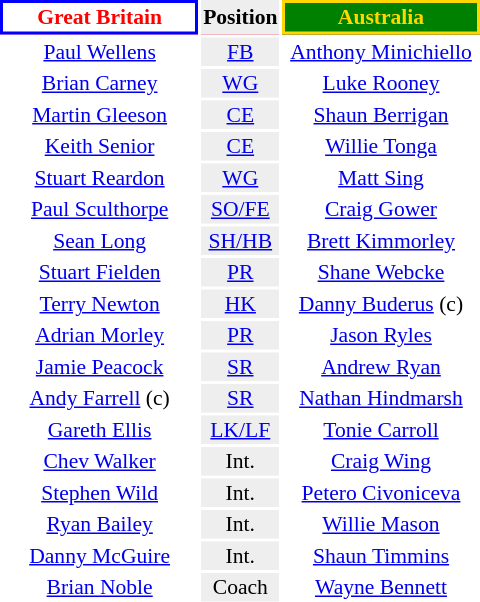<table align=right style="font-size:90%; margin-left:1em">
<tr bgcolor=#FF0033>
<th align="centre" width="126" style="border: 2px solid blue; background: white; color: red">Great Britain</th>
<th align="center" style="background: #eeeeee; color: black">Position</th>
<th align="centre" width="126" style="border: 2px solid gold; background: green; color: gold">Australia</th>
</tr>
<tr>
<td align="center"><a href='#'>Paul Wellens</a></td>
<td align="center" style="background: #eeeeee"><a href='#'>FB</a></td>
<td align="center"><a href='#'>Anthony Minichiello</a></td>
</tr>
<tr>
<td align="center"><a href='#'>Brian Carney</a></td>
<td align="center" style="background: #eeeeee"><a href='#'>WG</a></td>
<td align="center"><a href='#'>Luke Rooney</a></td>
</tr>
<tr>
<td align="center"><a href='#'>Martin Gleeson</a></td>
<td align="center" style="background: #eeeeee"><a href='#'>CE</a></td>
<td align="center"><a href='#'>Shaun Berrigan</a></td>
</tr>
<tr>
<td align="center"><a href='#'>Keith Senior</a></td>
<td align="center" style="background: #eeeeee"><a href='#'>CE</a></td>
<td align="center"><a href='#'>Willie Tonga</a></td>
</tr>
<tr>
<td align="center"><a href='#'>Stuart Reardon</a></td>
<td align="center" style="background: #eeeeee"><a href='#'>WG</a></td>
<td align="center"><a href='#'>Matt Sing</a></td>
</tr>
<tr>
<td align="center"><a href='#'>Paul Sculthorpe</a></td>
<td align="center" style="background: #eeeeee"><a href='#'>SO/FE</a></td>
<td align="center"><a href='#'>Craig Gower</a></td>
</tr>
<tr>
<td align="center"><a href='#'>Sean Long</a></td>
<td align="center" style="background: #eeeeee"><a href='#'>SH/HB</a></td>
<td align="center"><a href='#'>Brett Kimmorley</a></td>
</tr>
<tr>
<td align="center"><a href='#'>Stuart Fielden</a></td>
<td align="center" style="background: #eeeeee"><a href='#'>PR</a></td>
<td align="center"><a href='#'>Shane Webcke</a></td>
</tr>
<tr>
<td align="center"><a href='#'>Terry Newton</a></td>
<td align="center" style="background: #eeeeee"><a href='#'>HK</a></td>
<td align="center"><a href='#'>Danny Buderus</a> (c)</td>
</tr>
<tr>
<td align="center"><a href='#'>Adrian Morley</a></td>
<td align="center" style="background: #eeeeee"><a href='#'>PR</a></td>
<td align="center"><a href='#'>Jason Ryles</a></td>
</tr>
<tr>
<td align="center"><a href='#'>Jamie Peacock</a></td>
<td align="center" style="background: #eeeeee"><a href='#'>SR</a></td>
<td align="center"><a href='#'>Andrew Ryan</a></td>
</tr>
<tr>
<td align="center"><a href='#'>Andy Farrell</a> (c)</td>
<td align="center" style="background: #eeeeee"><a href='#'>SR</a></td>
<td align="center"><a href='#'>Nathan Hindmarsh</a></td>
</tr>
<tr>
<td align="center"><a href='#'>Gareth Ellis</a></td>
<td align="center" style="background: #eeeeee"><a href='#'>LK/LF</a></td>
<td align="center"><a href='#'>Tonie Carroll</a></td>
</tr>
<tr>
<td align="center"><a href='#'>Chev Walker</a></td>
<td align="center" style="background: #eeeeee">Int.</td>
<td align="center"><a href='#'>Craig Wing</a></td>
</tr>
<tr>
<td align="center"><a href='#'>Stephen Wild</a></td>
<td align="center" style="background: #eeeeee">Int.</td>
<td align="center"><a href='#'>Petero Civoniceva</a></td>
</tr>
<tr>
<td align="center"><a href='#'>Ryan Bailey</a></td>
<td align="center" style="background: #eeeeee">Int.</td>
<td align="center"><a href='#'>Willie Mason</a></td>
</tr>
<tr>
<td align="center"><a href='#'>Danny McGuire</a></td>
<td align="center" style="background: #eeeeee">Int.</td>
<td align="center"><a href='#'>Shaun Timmins</a></td>
</tr>
<tr>
<td align="center"><a href='#'>Brian Noble</a></td>
<td align="center" style="background: #eeeeee">Coach</td>
<td align="center"><a href='#'>Wayne Bennett</a></td>
</tr>
</table>
